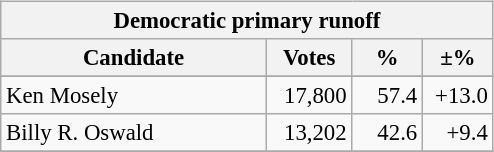<table class="wikitable" align="left" style="margin: 1em 1em 1em 0; font-size: 95%;">
<tr>
<th colspan="4">Democratic primary runoff</th>
</tr>
<tr>
<th colspan="1" style="width: 170px">Candidate</th>
<th style="width: 50px">Votes</th>
<th style="width: 40px">%</th>
<th style="width: 40px">±%</th>
</tr>
<tr>
</tr>
<tr>
<td>Ken Mosely</td>
<td align="right">17,800</td>
<td align="right">57.4</td>
<td align="right">+13.0</td>
</tr>
<tr>
<td>Billy R. Oswald</td>
<td align="right">13,202</td>
<td align="right">42.6</td>
<td align="right">+9.4</td>
</tr>
<tr>
</tr>
</table>
